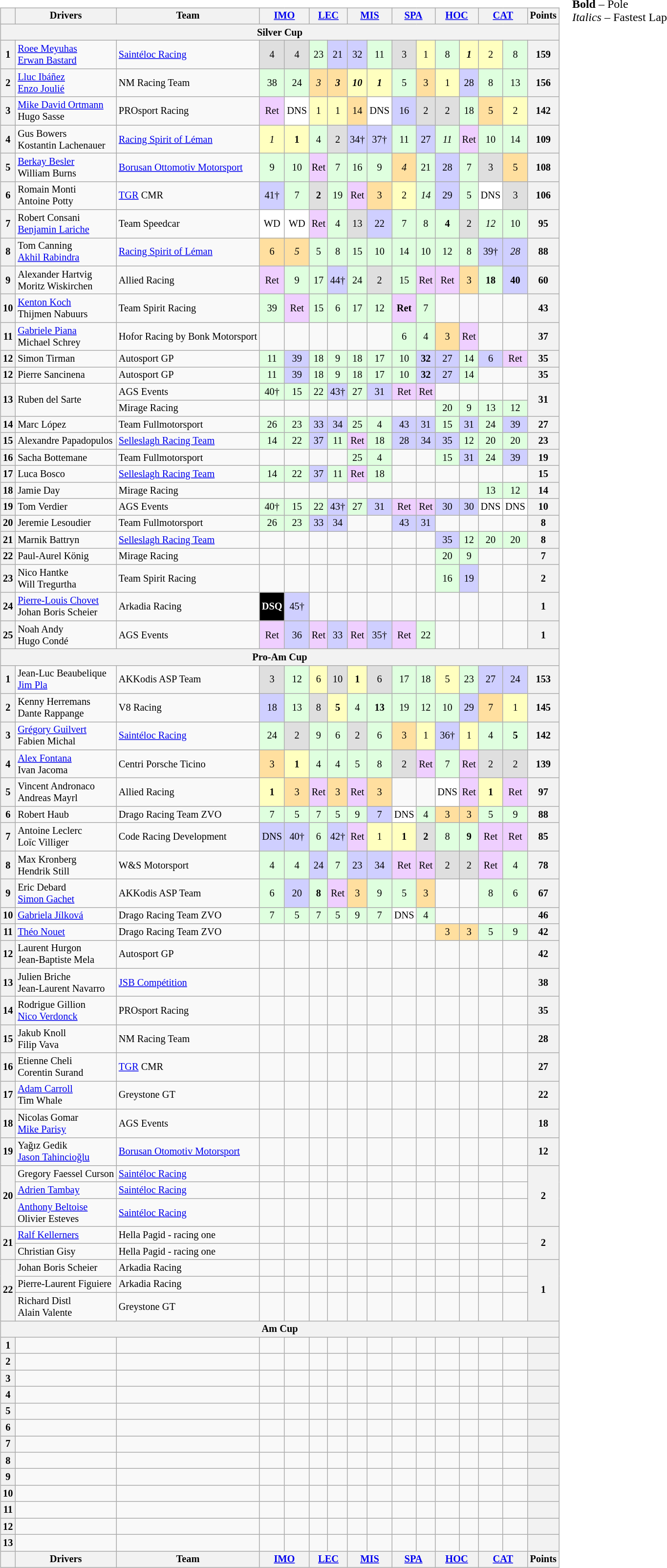<table>
<tr>
<td><br><table class="wikitable" style="font-size:85%; text-align:center;">
<tr>
<th></th>
<th>Drivers</th>
<th>Team</th>
<th colspan="2"><a href='#'>IMO</a><br></th>
<th colspan="2"><a href='#'>LEC</a><br></th>
<th colspan="2"><a href='#'>MIS</a><br></th>
<th colspan="2"><a href='#'>SPA</a><br></th>
<th colspan="2"><a href='#'>HOC</a><br></th>
<th colspan="2"><a href='#'>CAT</a><br></th>
<th>Points</th>
</tr>
<tr>
<th colspan="16">Silver Cup</th>
</tr>
<tr>
<th>1</th>
<td align="left"> <a href='#'>Roee Meyuhas</a><br> <a href='#'>Erwan Bastard</a></td>
<td align="left"> <a href='#'>Saintéloc Racing</a></td>
<td style="background:#dfdfdf;">4</td>
<td style="background:#dfdfdf;">4</td>
<td style="background:#dfffdf;">23</td>
<td style="background:#cfcfff;">21</td>
<td style="background:#cfcfff;">32</td>
<td style="background:#dfffdf;">11</td>
<td style="background:#dfdfdf;">3</td>
<td style="background:#ffffbf;">1</td>
<td style="background:#dfffdf;">8</td>
<td style="background:#ffffbf;"><strong><em>1</em></strong></td>
<td style="background:#ffffbf;">2</td>
<td style="background:#dfffdf;">8</td>
<th>159</th>
</tr>
<tr>
<th>2</th>
<td align="left"> <a href='#'>Lluc Ibáñez</a><br> <a href='#'>Enzo Joulié</a></td>
<td align="left"> NM Racing Team</td>
<td style="background:#dfffdf;">38</td>
<td style="background:#dfffdf;">24</td>
<td style="background:#ffdf9f;"><em>3</em></td>
<td style="background:#ffdf9f;"><strong><em>3</em></strong></td>
<td style="background:#ffffbf;"><strong><em>10</em></strong></td>
<td style="background:#ffffbf;"><strong><em>1</em></strong></td>
<td style="background:#dfffdf;">5</td>
<td style="background:#ffdf9f;">3</td>
<td style="background:#ffffbf;">1</td>
<td style="background:#cfcfff;">28</td>
<td style="background:#dfffdf;">8</td>
<td style="background:#dfffdf;">13</td>
<th>156</th>
</tr>
<tr>
<th>3</th>
<td align="left"> <a href='#'>Mike David Ortmann</a><br> Hugo Sasse</td>
<td align="left"> PROsport Racing</td>
<td style="background:#efcfff;">Ret</td>
<td style="background:#ffffff;">DNS</td>
<td style="background:#ffffbf;">1</td>
<td style="background:#ffffbf;">1</td>
<td style="background:#ffdf9f;">14</td>
<td style="background:#ffffff;">DNS</td>
<td style="background:#cfcfff;">16</td>
<td style="background:#dfdfdf;">2</td>
<td style="background:#dfdfdf;">2</td>
<td style="background:#dfffdf;">18</td>
<td style="background:#ffdf9f;">5</td>
<td style="background:#ffffbf;">2</td>
<th>142</th>
</tr>
<tr>
<th>4</th>
<td align="left"> Gus Bowers<br> Kostantin Lachenauer</td>
<td align="left"> <a href='#'>Racing Spirit of Léman</a></td>
<td style="background:#ffffbf;"><em>1</em></td>
<td style="background:#ffffbf;"><strong>1</strong></td>
<td style="background:#dfffdf;">4</td>
<td style="background:#dfdfdf;">2</td>
<td style="background:#cfcfff;">34†</td>
<td style="background:#cfcfff;">37†</td>
<td style="background:#dfffdf;">11</td>
<td style="background:#cfcfff;">27</td>
<td style="background:#dfffdf;"><em>11</em></td>
<td style="background:#efcfff;">Ret</td>
<td style="background:#dfffdf;">10</td>
<td style="background:#dfffdf;">14</td>
<th>109</th>
</tr>
<tr>
<th>5</th>
<td align="left"> <a href='#'>Berkay Besler</a><br> William Burns</td>
<td align="left"> <a href='#'>Borusan Ottomotiv Motorsport</a></td>
<td style="background:#DFFFDF;">9</td>
<td style="background:#DFFFDF;">10</td>
<td style="background:#efcfff;">Ret</td>
<td style="background:#dfffdf;">7</td>
<td style="background:#dfffdf;">16</td>
<td style="background:#dfffdf;">9</td>
<td style="background:#ffdf9f;"><em>4</em></td>
<td style="background:#dfffdf;">21</td>
<td style="background:#cfcfff;">28</td>
<td style="background:#dfffdf;">7</td>
<td style="background:#dfdfdf;">3</td>
<td style="background:#ffdf9f;">5</td>
<th>108</th>
</tr>
<tr>
<th>6</th>
<td align="left"> Romain Monti<br> Antoine Potty</td>
<td align="left"> <a href='#'>TGR</a> CMR</td>
<td style="background:#cfcfff;">41†</td>
<td style="background:#dfffdf;">7</td>
<td style="background:#dfdfdf;"><strong>2</strong></td>
<td style="background:#dfffdf;">19</td>
<td style="background:#efcfff;">Ret</td>
<td style="background:#ffdf9f;">3</td>
<td style="background:#ffffbf;">2</td>
<td style="background:#dfffdf;"><em>14</em></td>
<td style="background:#cfcfff;">29</td>
<td style="background:#dfffdf;">5</td>
<td style="background:#ffffff;">DNS</td>
<td style="background:#dfdfdf;">3</td>
<th>106</th>
</tr>
<tr>
<th>7</th>
<td align="left"> Robert Consani<br> <a href='#'>Benjamin Lariche</a></td>
<td align="left"> Team Speedcar</td>
<td style="background:#ffffff;">WD</td>
<td style="background:#ffffff;">WD</td>
<td style="background:#efcfff;">Ret</td>
<td style="background:#dfffdf;">4</td>
<td style="background:#dfdfdf;">13</td>
<td style="background:#cfcfff;">22</td>
<td style="background:#dfffdf;">7</td>
<td style="background:#dfffdf;">8</td>
<td style="background:#dfffdf;"><strong>4</strong></td>
<td style="background:#dfdfdf;">2</td>
<td style="background:#dfffdf;"><em>12</em></td>
<td style="background:#dfffdf;">10</td>
<th>95</th>
</tr>
<tr>
<th>8</th>
<td align="left"> Tom Canning<br> <a href='#'>Akhil Rabindra</a></td>
<td align="left"> <a href='#'>Racing Spirit of Léman</a></td>
<td style="background:#FFDF9F;">6</td>
<td style="background:#FFDF9F;"><em>5</em></td>
<td style="background:#dfffdf;">5</td>
<td style="background:#dfffdf;">8</td>
<td style="background:#dfffdf;">15</td>
<td style="background:#dfffdf;">10</td>
<td style="background:#dfffdf;">14</td>
<td style="background:#dfffdf;">10</td>
<td style="background:#dfffdf;">12</td>
<td style="background:#dfffdf;">8</td>
<td style="background:#cfcfff;">39†</td>
<td style="background:#cfcfff;"><em>28</em></td>
<th>88</th>
</tr>
<tr>
<th>9</th>
<td align="left"> Alexander Hartvig<br> Moritz Wiskirchen</td>
<td align="left"> Allied Racing</td>
<td style="background:#efcfff;">Ret</td>
<td style="background:#dfffdf;">9</td>
<td style="background:#dfffdf;">17</td>
<td style="background:#cfcfff;">44†</td>
<td style="background:#dfffdf;">24</td>
<td style="background:#dfdfdf;">2</td>
<td style="background:#dfffdf;">15</td>
<td style="background:#efcfff;">Ret</td>
<td style="background:#efcfff;">Ret</td>
<td style="background:#ffdf9f;">3</td>
<td style="background:#dfffdf;"><strong>18</strong></td>
<td style="background:#cfcfff;"><strong>40</strong></td>
<th>60</th>
</tr>
<tr>
<th>10</th>
<td align="left"> <a href='#'>Kenton Koch</a><br> Thijmen Nabuurs</td>
<td align="left"> Team Spirit Racing</td>
<td style="background:#dfffdf;">39</td>
<td style="background:#efcfff;">Ret</td>
<td style="background:#dfffdf;">15</td>
<td style="background:#dfffdf;">6</td>
<td style="background:#dfffdf;">17</td>
<td style="background:#dfffdf;">12</td>
<td style="background:#efcfff;"><strong>Ret</strong></td>
<td style="background:#dfffdf;">7</td>
<td></td>
<td></td>
<td></td>
<td></td>
<th>43</th>
</tr>
<tr>
<th>11</th>
<td align="left"> <a href='#'>Gabriele Piana</a><br> Michael Schrey</td>
<td align="left"> Hofor Racing by Bonk Motorsport</td>
<td></td>
<td></td>
<td></td>
<td></td>
<td></td>
<td></td>
<td style="background:#dfffdf;">6</td>
<td style="background:#dfffdf;">4</td>
<td style="background:#ffdf9f;">3</td>
<td style="background:#efcfff;">Ret</td>
<td></td>
<td></td>
<th>37</th>
</tr>
<tr>
<th>12</th>
<td align="left"> Simon Tirman</td>
<td align="left"> Autosport GP</td>
<td style="background:#dfffdf;">11</td>
<td style="background:#cfcfff;">39</td>
<td style="background:#dfffdf;">18</td>
<td style="background:#dfffdf;">9</td>
<td style="background:#dfffdf;">18</td>
<td style="background:#dfffdf;">17</td>
<td style="background:#dfffdf;">10</td>
<td style="background:#cfcfff;"><strong>32</strong></td>
<td style="background:#cfcfff;">27</td>
<td style="background:#dfffdf;">14</td>
<td style="background:#cfcfff;">6</td>
<td style="background:#efcfff;">Ret</td>
<th>35</th>
</tr>
<tr>
<th>12</th>
<td align="left"> Pierre Sancinena</td>
<td align="left"> Autosport GP</td>
<td style="background:#dfffdf;">11</td>
<td style="background:#cfcfff;">39</td>
<td style="background:#dfffdf;">18</td>
<td style="background:#dfffdf;">9</td>
<td style="background:#dfffdf;">18</td>
<td style="background:#dfffdf;">17</td>
<td style="background:#dfffdf;">10</td>
<td style="background:#cfcfff;"><strong>32</strong></td>
<td style="background:#cfcfff;">27</td>
<td style="background:#dfffdf;">14</td>
<td></td>
<td></td>
<th>35</th>
</tr>
<tr>
<th rowspan="2">13</th>
<td rowspan="2"  align="left"> Ruben del Sarte</td>
<td align="left"> AGS Events</td>
<td style="background:#dfffdf;">40†</td>
<td style="background:#dfffdf;">15</td>
<td style="background:#dfffdf;">22</td>
<td style="background:#cfcfff;">43†</td>
<td style="background:#dfffdf;">27</td>
<td style="background:#cfcfff;">31</td>
<td style="background:#efcfff;">Ret</td>
<td style="background:#efcfff;">Ret</td>
<td></td>
<td></td>
<td></td>
<td></td>
<th rowspan="2">31</th>
</tr>
<tr>
<td align="left"> Mirage Racing</td>
<td></td>
<td></td>
<td></td>
<td></td>
<td></td>
<td></td>
<td></td>
<td></td>
<td style="background:#dfffdf;">20</td>
<td style="background:#dfffdf;">9</td>
<td style="background:#dfffdf;">13</td>
<td style="background:#dfffdf;">12</td>
</tr>
<tr>
<th>14</th>
<td align="left"> Marc López</td>
<td align="left"> Team Fullmotorsport</td>
<td style="background:#dfffdf;">26</td>
<td style="background:#dfffdf;">23</td>
<td style="background:#cfcfff;">33</td>
<td style="background:#cfcfff;">34</td>
<td style="background:#dfffdf;">25</td>
<td style="background:#dfffdf;">4</td>
<td style="background:#cfcfff;">43</td>
<td style="background:#cfcfff;">31</td>
<td style="background:#dfffdf;">15</td>
<td style="background:#cfcfff;">31</td>
<td style="background:#dfffdf;">24</td>
<td style="background:#cfcfff;">39</td>
<th>27</th>
</tr>
<tr>
<th>15</th>
<td align="left"> Alexandre Papadopulos</td>
<td align="left"> <a href='#'>Selleslagh Racing Team</a></td>
<td style="background:#dfffdf;">14</td>
<td style="background:#dfffdf;">22</td>
<td style="background:#cfcfff;">37</td>
<td style="background:#dfffdf;">11</td>
<td style="background:#efcfff;">Ret</td>
<td style="background:#dfffdf;">18</td>
<td style="background:#cfcfff;">28</td>
<td style="background:#cfcfff;">34</td>
<td style="background:#cfcfff;">35</td>
<td style="background:#dfffdf;">12</td>
<td style="background:#dfffdf;">20</td>
<td style="background:#dfffdf;">20</td>
<th>23</th>
</tr>
<tr>
<th>16</th>
<td align="left"> Sacha Bottemane</td>
<td align="left"> Team Fullmotorsport</td>
<td></td>
<td></td>
<td></td>
<td></td>
<td style="background:#dfffdf;">25</td>
<td style="background:#dfffdf;">4</td>
<td></td>
<td></td>
<td style="background:#dfffdf;">15</td>
<td style="background:#cfcfff;">31</td>
<td style="background:#dfffdf;">24</td>
<td style="background:#cfcfff;">39</td>
<th>19</th>
</tr>
<tr>
<th>17</th>
<td align="left"> Luca Bosco</td>
<td align="left"> <a href='#'>Selleslagh Racing Team</a></td>
<td style="background:#dfffdf;">14</td>
<td style="background:#dfffdf;">22</td>
<td style="background:#cfcfff;">37</td>
<td style="background:#dfffdf;">11</td>
<td style="background:#efcfff;">Ret</td>
<td style="background:#dfffdf;">18</td>
<td></td>
<td></td>
<td></td>
<td></td>
<td></td>
<td></td>
<th>15</th>
</tr>
<tr>
<th>18</th>
<td align="left"> Jamie Day</td>
<td align="left"> Mirage Racing</td>
<td></td>
<td></td>
<td></td>
<td></td>
<td></td>
<td></td>
<td></td>
<td></td>
<td></td>
<td></td>
<td style="background:#dfffdf;">13</td>
<td style="background:#dfffdf;">12</td>
<th>14</th>
</tr>
<tr>
<th>19</th>
<td align="left"> Tom Verdier</td>
<td align="left"> AGS Events</td>
<td style="background:#dfffdf;">40†</td>
<td style="background:#dfffdf;">15</td>
<td style="background:#dfffdf;">22</td>
<td style="background:#cfcfff;">43†</td>
<td style="background:#dfffdf;">27</td>
<td style="background:#cfcfff;">31</td>
<td style="background:#efcfff;">Ret</td>
<td style="background:#efcfff;">Ret</td>
<td style="background:#cfcfff;">30</td>
<td style="background:#cfcfff;">30</td>
<td style="background:#ffffff;">DNS</td>
<td style="background:#ffffff;">DNS</td>
<th>10</th>
</tr>
<tr>
<th>20</th>
<td align="left"> Jeremie Lesoudier</td>
<td align="left"> Team Fullmotorsport</td>
<td style="background:#dfffdf;">26</td>
<td style="background:#dfffdf;">23</td>
<td style="background:#cfcfff;">33</td>
<td style="background:#cfcfff;">34</td>
<td></td>
<td></td>
<td style="background:#cfcfff;">43</td>
<td style="background:#cfcfff;">31</td>
<td></td>
<td></td>
<td></td>
<td></td>
<th>8</th>
</tr>
<tr>
<th>21</th>
<td align="left"> Marnik Battryn</td>
<td align="left"> <a href='#'>Selleslagh Racing Team</a></td>
<td></td>
<td></td>
<td></td>
<td></td>
<td></td>
<td></td>
<td></td>
<td></td>
<td style="background:#cfcfff;">35</td>
<td style="background:#dfffdf;">12</td>
<td style="background:#dfffdf;">20</td>
<td style="background:#dfffdf;">20</td>
<th>8</th>
</tr>
<tr>
<th>22</th>
<td align="left"> Paul-Aurel König</td>
<td align="left"> Mirage Racing</td>
<td></td>
<td></td>
<td></td>
<td></td>
<td></td>
<td></td>
<td></td>
<td></td>
<td style="background:#dfffdf;">20</td>
<td style="background:#dfffdf;">9</td>
<td></td>
<td></td>
<th>7</th>
</tr>
<tr>
<th>23</th>
<td align="left"> Nico Hantke<br> Will Tregurtha</td>
<td align="left"> Team Spirit Racing</td>
<td></td>
<td></td>
<td></td>
<td></td>
<td></td>
<td></td>
<td></td>
<td></td>
<td style="background:#dfffdf;">16</td>
<td style="background:#cfcfff;">19</td>
<td></td>
<td></td>
<th>2</th>
</tr>
<tr>
<th>24</th>
<td align="left"> <a href='#'>Pierre-Louis Chovet</a><br> Johan Boris Scheier</td>
<td align="left"> Arkadia Racing</td>
<td style="background:#000000;color:white"><strong>DSQ</strong></td>
<td style="background:#cfcfff;">45†</td>
<td></td>
<td></td>
<td></td>
<td></td>
<td></td>
<td></td>
<td></td>
<td></td>
<td></td>
<td></td>
<th>1</th>
</tr>
<tr>
<th>25</th>
<td align="left"> Noah Andy<br> Hugo Condé</td>
<td align="left"> AGS Events</td>
<td style="background:#efcfff;">Ret</td>
<td style="background:#cfcfff;">36</td>
<td style="background:#efcfff;">Ret</td>
<td style="background:#cfcfff;">33</td>
<td style="background:#efcfff;">Ret</td>
<td style="background:#cfcfff;">35†</td>
<td style="background:#efcfff;">Ret</td>
<td style="background:#dfffdf;">22</td>
<td></td>
<td></td>
<td></td>
<td></td>
<th>1</th>
</tr>
<tr>
<th colspan="16">Pro-Am Cup</th>
</tr>
<tr>
<th>1</th>
<td align="left"> Jean-Luc Beaubelique<br> <a href='#'>Jim Pla</a></td>
<td align="left"> AKKodis ASP Team</td>
<td style="background:#DFDFDF;">3</td>
<td style="background:#DFFFDF;">12</td>
<td style="background:#FFFFBF;">6</td>
<td style="background:#DFDFDF;">10</td>
<td style="background:#FFFFBF;"><strong>1</strong></td>
<td style="background:#DFDFDF;">6</td>
<td style="background:#DFFFDF;">17</td>
<td style="background:#DFFFDF;">18</td>
<td style="background:#FFFFBF;">5</td>
<td style="background:#DFFFDF;">23</td>
<td style="background:#CFCFFF;">27</td>
<td style="background:#CFCFFF;">24</td>
<th>153</th>
</tr>
<tr>
<th>2</th>
<td align="left"> Kenny Herremans<br> Dante Rappange</td>
<td align="left"> V8 Racing</td>
<td style="background:#CFCFFF;">18</td>
<td style="background:#DFFFDF;">13</td>
<td style="background:#DFDFDF;">8</td>
<td style="background:#FFFFBF;"><strong>5</strong></td>
<td style="background:#DFFFDF;">4</td>
<td style="background:#DFFFDF;"><strong>13</strong></td>
<td style="background:#DFFFDF;">19</td>
<td style="background:#DFFFDF;">12</td>
<td style="background:#DFFFDF;">10</td>
<td style="background:#CFCFFF;">29</td>
<td style="background:#FFDF9F;">7</td>
<td style="background:#FFFFBF;">1</td>
<th>145</th>
</tr>
<tr>
<th>3</th>
<td align="left"> <a href='#'>Grégory Guilvert</a><br> Fabien Michal</td>
<td align="left"> <a href='#'>Saintéloc Racing</a></td>
<td style="background:#DFFFDF;">24</td>
<td style="background:#DFDFDF;">2</td>
<td style="background:#DFFFDF;">9</td>
<td style="background:#DFFFDF;">6</td>
<td style="background:#DFDFDF;">2</td>
<td style="background:#DFFFDF;">6</td>
<td style="background:#FFDF9F;">3</td>
<td style="background:#FFFFBF;">1</td>
<td style="background:#CFCFFF;">36†</td>
<td style="background:#FFFFBF;">1</td>
<td style="background:#DFFFDF;">4</td>
<td style="background:#DFFFDF;"><strong>5</strong></td>
<th>142</th>
</tr>
<tr>
<th>4</th>
<td align="left"> <a href='#'>Alex Fontana</a><br> Ivan Jacoma</td>
<td align="left"> Centri Porsche Ticino</td>
<td style="background:#FFDF9F;">3</td>
<td style="background:#FFFFBF;"><strong>1</strong></td>
<td style="background:#DFFFDF;">4</td>
<td style="background:#DFFFDF;">4</td>
<td style="background:#DFFFDF;">5</td>
<td style="background:#DFFFDF;">8</td>
<td style="background:#DFDFDF;">2</td>
<td style="background:#EFCFFF;">Ret</td>
<td style="background:#DFFFDF;">7</td>
<td style="background:#EFCFFF;">Ret</td>
<td style="background:#DFDFDF;">2</td>
<td style="background:#DFDFDF;">2</td>
<th>139</th>
</tr>
<tr>
<th>5</th>
<td align="left"> Vincent Andronaco<br> Andreas Mayrl</td>
<td align="left"> Allied Racing</td>
<td style="background:#FFFFBF;"><strong>1</strong></td>
<td style="background:#FFDF9F;">3</td>
<td style="background:#EFCFFF;">Ret</td>
<td style="background:#FFDF9F;">3</td>
<td style="background:#EFCFFF;">Ret</td>
<td style="background:#FFDF9F;">3</td>
<td style="background:#;"></td>
<td style="background:#;"></td>
<td style="background:#FFFFFF;">DNS</td>
<td style="background:#EFCFFF;">Ret</td>
<td style="background:#FFFFBF;"><strong>1</strong></td>
<td style="background:#EFCFFF;">Ret</td>
<th>97</th>
</tr>
<tr>
<th>6</th>
<td align="left"> Robert Haub</td>
<td align="left"> Drago Racing Team ZVO</td>
<td style="background:#DFFFDF;">7</td>
<td style="background:#DFFFDF;">5</td>
<td style="background:#DFFFDF;">7</td>
<td style="background:#DFFFDF;">5</td>
<td style="background:#DFFFDF;">9</td>
<td style="background:#CFCFFF;">7</td>
<td style="background:#FFFFFF;">DNS</td>
<td style="background:#DFFFDF;">4</td>
<td style="background:#FFDF9F;">3</td>
<td style="background:#FFDF9F;">3</td>
<td style="background:#DFFFDF;">5</td>
<td style="background:#DFFFDF;">9</td>
<th>88</th>
</tr>
<tr>
<th>7</th>
<td align="left"> Antoine Leclerc<br> Loïc Villiger</td>
<td align="left"> Code Racing Development</td>
<td style="background:#CFCFFF;">DNS</td>
<td style="background:#CFCFFF;">40†</td>
<td style="background:#DFFFDF;">6</td>
<td style="background:#CFCFFF;">42†</td>
<td style="background:#EFCFFF;">Ret</td>
<td style="background:#FFFFBF;">1</td>
<td style="background:#FFFFBF;"><strong>1</strong></td>
<td style="background:#DFDFDF;"><strong>2</strong></td>
<td style="background:#DFFFDF;">8</td>
<td style="background:#DFFFDF;"><strong>9</strong></td>
<td style="background:#EFCFFF;">Ret</td>
<td style="background:#EFCFFF;">Ret</td>
<th>85</th>
</tr>
<tr>
<th>8</th>
<td align="left"> Max Kronberg<br> Hendrik Still</td>
<td align="left"> W&S Motorsport</td>
<td style="background:#DFFFDF;">4</td>
<td style="background:#DFFFDF;">4</td>
<td style="background:#CFCFFF;">24</td>
<td style="background:#DFFFDF;">7</td>
<td style="background:#CFCFFF;">23</td>
<td style="background:#CFCFFF;">34</td>
<td style="background:#EFCFFF;">Ret</td>
<td style="background:#EFCFFF;">Ret</td>
<td style="background:#DFDFDF;">2</td>
<td style="background:#DFDFDF;">2</td>
<td style="background:#EFCFFF;">Ret</td>
<td style="background:#DFFFDF;">4</td>
<th>78</th>
</tr>
<tr>
<th>9</th>
<td align="left"> Eric Debard<br> <a href='#'>Simon Gachet</a></td>
<td align="left"> AKKodis ASP Team</td>
<td style="background:#DFFFDF;">6</td>
<td style="background:#CFCFFF;">20</td>
<td style="background:#DFFFDF;"><strong>8</strong></td>
<td style="background:#EFCFFF;">Ret</td>
<td style="background:#FFDF9F;">3</td>
<td style="background:#DFFFDF;">9</td>
<td style="background:#DFFFDF;">5</td>
<td style="background:#FFDF9F;">3</td>
<td style="background:#;"></td>
<td style="background:#;"></td>
<td style="background:#DFFFDF;">8</td>
<td style="background:#DFFFDF;">6</td>
<th>67</th>
</tr>
<tr>
<th>10</th>
<td align="left"> <a href='#'>Gabriela Jílková</a></td>
<td align="left"> Drago Racing Team ZVO</td>
<td style="background:#DFFFDF;">7</td>
<td style="background:#DFFFDF;">5</td>
<td style="background:#DFFFDF;">7</td>
<td style="background:#DFFFDF;">5</td>
<td style="background:#DFFFDF;">9</td>
<td style="background:#DFFFDF;">7</td>
<td style="background:#FFFFFF;">DNS</td>
<td style="background:#DFFFDF;">4</td>
<td></td>
<td></td>
<td></td>
<td></td>
<th>46</th>
</tr>
<tr>
<th>11</th>
<td align="left"> <a href='#'>Théo Nouet</a></td>
<td align="left"> Drago Racing Team ZVO</td>
<td></td>
<td></td>
<td></td>
<td></td>
<td></td>
<td></td>
<td></td>
<td></td>
<td style="background:#FFDF9F;">3</td>
<td style="background:#FFDF9F;">3</td>
<td style="background:#DFFFDF;">5</td>
<td style="background:#DFFFDF;">9</td>
<th>42</th>
</tr>
<tr>
<th>12</th>
<td align="left"> Laurent Hurgon<br> Jean-Baptiste Mela</td>
<td align="left"> Autosport GP</td>
<td></td>
<td></td>
<td></td>
<td></td>
<td></td>
<td></td>
<td></td>
<td></td>
<td></td>
<td></td>
<td></td>
<td></td>
<th>42</th>
</tr>
<tr>
<th>13</th>
<td align="left"> Julien Briche<br> Jean-Laurent Navarro</td>
<td align="left"> <a href='#'>JSB Compétition</a></td>
<td></td>
<td></td>
<td></td>
<td></td>
<td></td>
<td></td>
<td></td>
<td></td>
<td></td>
<td></td>
<td></td>
<td></td>
<th>38</th>
</tr>
<tr>
<th>14</th>
<td align="left"> Rodrigue Gillion<br> <a href='#'>Nico Verdonck</a></td>
<td align="left"> PROsport Racing</td>
<td></td>
<td></td>
<td></td>
<td></td>
<td></td>
<td></td>
<td></td>
<td></td>
<td></td>
<td></td>
<td></td>
<td></td>
<th>35</th>
</tr>
<tr>
<th>15</th>
<td align="left"> Jakub Knoll<br> Filip Vava</td>
<td align="left"> NM Racing Team</td>
<td></td>
<td></td>
<td></td>
<td></td>
<td></td>
<td></td>
<td></td>
<td></td>
<td></td>
<td></td>
<td></td>
<td></td>
<th>28</th>
</tr>
<tr>
<th>16</th>
<td align="left"> Etienne Cheli<br> Corentin Surand</td>
<td align="left"> <a href='#'>TGR</a> CMR</td>
<td></td>
<td></td>
<td></td>
<td></td>
<td></td>
<td></td>
<td></td>
<td></td>
<td></td>
<td></td>
<td></td>
<td></td>
<th>27</th>
</tr>
<tr>
<th>17</th>
<td align="left"> <a href='#'>Adam Carroll</a><br> Tim Whale</td>
<td align="left"> Greystone GT</td>
<td></td>
<td></td>
<td></td>
<td></td>
<td></td>
<td></td>
<td></td>
<td></td>
<td></td>
<td></td>
<td></td>
<td></td>
<th>22</th>
</tr>
<tr>
<th>18</th>
<td align="left"> Nicolas Gomar<br> <a href='#'>Mike Parisy</a></td>
<td align="left"> AGS Events</td>
<td></td>
<td></td>
<td></td>
<td></td>
<td></td>
<td></td>
<td></td>
<td></td>
<td></td>
<td></td>
<td></td>
<td></td>
<th>18</th>
</tr>
<tr>
<th>19</th>
<td align="left"> Yağız Gedik<br> <a href='#'>Jason Tahincioğlu</a></td>
<td align="left"> <a href='#'>Borusan Otomotiv Motorsport</a></td>
<td></td>
<td></td>
<td></td>
<td></td>
<td></td>
<td></td>
<td></td>
<td></td>
<td></td>
<td></td>
<td></td>
<td></td>
<th>12</th>
</tr>
<tr>
<th rowspan="3">20</th>
<td align="left"> Gregory Faessel Curson</td>
<td align="left"> <a href='#'>Saintéloc Racing</a></td>
<td></td>
<td></td>
<td></td>
<td></td>
<td></td>
<td></td>
<td></td>
<td></td>
<td></td>
<td></td>
<td></td>
<td></td>
<th rowspan="3">2</th>
</tr>
<tr>
<td align="left"> <a href='#'>Adrien Tambay</a></td>
<td align="left"> <a href='#'>Saintéloc Racing</a></td>
<td></td>
<td></td>
<td></td>
<td></td>
<td></td>
<td></td>
<td></td>
<td></td>
<td></td>
<td></td>
<td></td>
<td></td>
</tr>
<tr>
<td align="left"> <a href='#'>Anthony Beltoise</a><br> Olivier Esteves</td>
<td align="left"> <a href='#'>Saintéloc Racing</a></td>
<td></td>
<td></td>
<td></td>
<td></td>
<td></td>
<td></td>
<td></td>
<td></td>
<td></td>
<td></td>
<td></td>
<td></td>
</tr>
<tr>
<th rowspan="2">21</th>
<td align="left"> <a href='#'>Ralf Kellerners</a></td>
<td align="left"> Hella Pagid - racing one</td>
<td></td>
<td></td>
<td></td>
<td></td>
<td></td>
<td></td>
<td></td>
<td></td>
<td></td>
<td></td>
<td></td>
<td></td>
<th rowspan="2">2</th>
</tr>
<tr>
<td align="left"> Christian Gisy</td>
<td align="left"> Hella Pagid - racing one</td>
<td></td>
<td></td>
<td></td>
<td></td>
<td></td>
<td></td>
<td></td>
<td></td>
<td></td>
<td></td>
<td></td>
<td></td>
</tr>
<tr>
<th rowspan="3">22</th>
<td align="left"> Johan Boris Scheier</td>
<td align="left"> Arkadia Racing</td>
<td></td>
<td></td>
<td></td>
<td></td>
<td></td>
<td></td>
<td></td>
<td></td>
<td></td>
<td></td>
<td></td>
<td></td>
<th rowspan="3">1</th>
</tr>
<tr>
<td align="left"> Pierre-Laurent Figuiere</td>
<td align="left"> Arkadia Racing</td>
<td></td>
<td></td>
<td></td>
<td></td>
<td></td>
<td></td>
<td></td>
<td></td>
<td></td>
<td></td>
<td></td>
<td></td>
</tr>
<tr>
<td align="left"> Richard Distl<br> Alain Valente</td>
<td align="left"> Greystone GT</td>
<td></td>
<td></td>
<td></td>
<td></td>
<td></td>
<td></td>
<td></td>
<td></td>
<td></td>
<td></td>
<td></td>
<td></td>
</tr>
<tr>
<th colspan="16">Am Cup</th>
</tr>
<tr>
<th>1</th>
<td align="left"></td>
<td align="left"></td>
<td></td>
<td></td>
<td></td>
<td></td>
<td></td>
<td></td>
<td></td>
<td></td>
<td></td>
<td></td>
<td></td>
<td></td>
<th></th>
</tr>
<tr>
<th>2</th>
<td align="left"></td>
<td align="left"></td>
<td></td>
<td></td>
<td></td>
<td></td>
<td></td>
<td></td>
<td></td>
<td></td>
<td></td>
<td></td>
<td></td>
<td></td>
<th></th>
</tr>
<tr>
<th>3</th>
<td align="left"></td>
<td align="left"></td>
<td></td>
<td></td>
<td></td>
<td></td>
<td></td>
<td></td>
<td></td>
<td></td>
<td></td>
<td></td>
<td></td>
<td></td>
<th></th>
</tr>
<tr>
<th>4</th>
<td align="left"></td>
<td align="left"></td>
<td></td>
<td></td>
<td></td>
<td></td>
<td></td>
<td></td>
<td></td>
<td></td>
<td></td>
<td></td>
<td></td>
<td></td>
<th></th>
</tr>
<tr>
<th>5</th>
<td align="left"></td>
<td align="left"></td>
<td></td>
<td></td>
<td></td>
<td></td>
<td></td>
<td></td>
<td></td>
<td></td>
<td></td>
<td></td>
<td></td>
<td></td>
<th></th>
</tr>
<tr>
<th>6</th>
<td align="left"></td>
<td align="left"></td>
<td></td>
<td></td>
<td></td>
<td></td>
<td></td>
<td></td>
<td></td>
<td></td>
<td></td>
<td></td>
<td></td>
<td></td>
<th></th>
</tr>
<tr>
<th>7</th>
<td align="left"></td>
<td align="left"></td>
<td></td>
<td></td>
<td></td>
<td></td>
<td></td>
<td></td>
<td></td>
<td></td>
<td></td>
<td></td>
<td></td>
<td></td>
<th></th>
</tr>
<tr>
<th>8</th>
<td align="left"></td>
<td align="left"></td>
<td></td>
<td></td>
<td></td>
<td></td>
<td></td>
<td></td>
<td></td>
<td></td>
<td></td>
<td></td>
<td></td>
<td></td>
<th></th>
</tr>
<tr>
<th>9</th>
<td align="left"></td>
<td align="left"></td>
<td></td>
<td></td>
<td></td>
<td></td>
<td></td>
<td></td>
<td></td>
<td></td>
<td></td>
<td></td>
<td></td>
<td></td>
<th></th>
</tr>
<tr>
<th>10</th>
<td align="left"></td>
<td align="left"></td>
<td></td>
<td></td>
<td></td>
<td></td>
<td></td>
<td></td>
<td></td>
<td></td>
<td></td>
<td></td>
<td></td>
<td></td>
<th></th>
</tr>
<tr>
<th>11</th>
<td align="left"></td>
<td align="left"></td>
<td></td>
<td></td>
<td></td>
<td></td>
<td></td>
<td></td>
<td></td>
<td></td>
<td></td>
<td></td>
<td></td>
<td></td>
<th></th>
</tr>
<tr>
<th>12</th>
<td align="left"></td>
<td align="left"></td>
<td></td>
<td></td>
<td></td>
<td></td>
<td></td>
<td></td>
<td></td>
<td></td>
<td></td>
<td></td>
<td></td>
<td></td>
<th></th>
</tr>
<tr>
<th>13</th>
<td align="left"></td>
<td align="left"></td>
<td></td>
<td></td>
<td></td>
<td></td>
<td></td>
<td></td>
<td></td>
<td></td>
<td></td>
<td></td>
<td></td>
<td></td>
<th></th>
</tr>
<tr>
<th></th>
<th>Drivers</th>
<th>Team</th>
<th colspan="2"><a href='#'>IMO</a><br></th>
<th colspan="2"><a href='#'>LEC</a><br></th>
<th colspan="2"><a href='#'>MIS</a><br></th>
<th colspan="2"><a href='#'>SPA</a><br></th>
<th colspan="2"><a href='#'>HOC</a><br></th>
<th colspan="2"><a href='#'>CAT</a><br></th>
<th>Points</th>
</tr>
</table>
</td>
<td valign="top"><br>
<span><strong>Bold</strong> – Pole<br>
<em>Italics</em> – Fastest Lap</span></td>
</tr>
</table>
